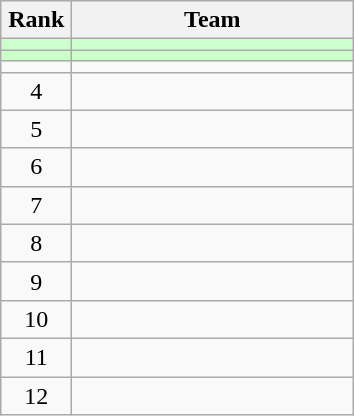<table class="wikitable" style="text-align: center;">
<tr>
<th width=40>Rank</th>
<th width=180>Team</th>
</tr>
<tr bgcolor=ccffcc>
<td></td>
<td align=left></td>
</tr>
<tr bgcolor=ccffcc>
<td></td>
<td align=left></td>
</tr>
<tr>
<td></td>
<td align=left></td>
</tr>
<tr>
<td>4</td>
<td align=left></td>
</tr>
<tr>
<td>5</td>
<td align=left></td>
</tr>
<tr>
<td>6</td>
<td align=left></td>
</tr>
<tr>
<td>7</td>
<td align=left></td>
</tr>
<tr>
<td>8</td>
<td align=left></td>
</tr>
<tr>
<td>9</td>
<td align=left></td>
</tr>
<tr>
<td>10</td>
<td align=left></td>
</tr>
<tr>
<td>11</td>
<td align=left></td>
</tr>
<tr>
<td>12</td>
<td align=left></td>
</tr>
</table>
